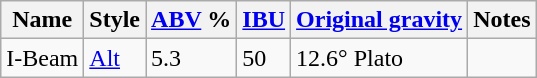<table class="wikitable sortable" border="1">
<tr>
<th>Name</th>
<th>Style</th>
<th><a href='#'>ABV</a> %</th>
<th><a href='#'>IBU</a></th>
<th><a href='#'>Original gravity</a></th>
<th class="unsortable">Notes</th>
</tr>
<tr>
<td>I-Beam</td>
<td><a href='#'>Alt</a></td>
<td>5.3</td>
<td>50</td>
<td>12.6° Plato</td>
</tr>
</table>
